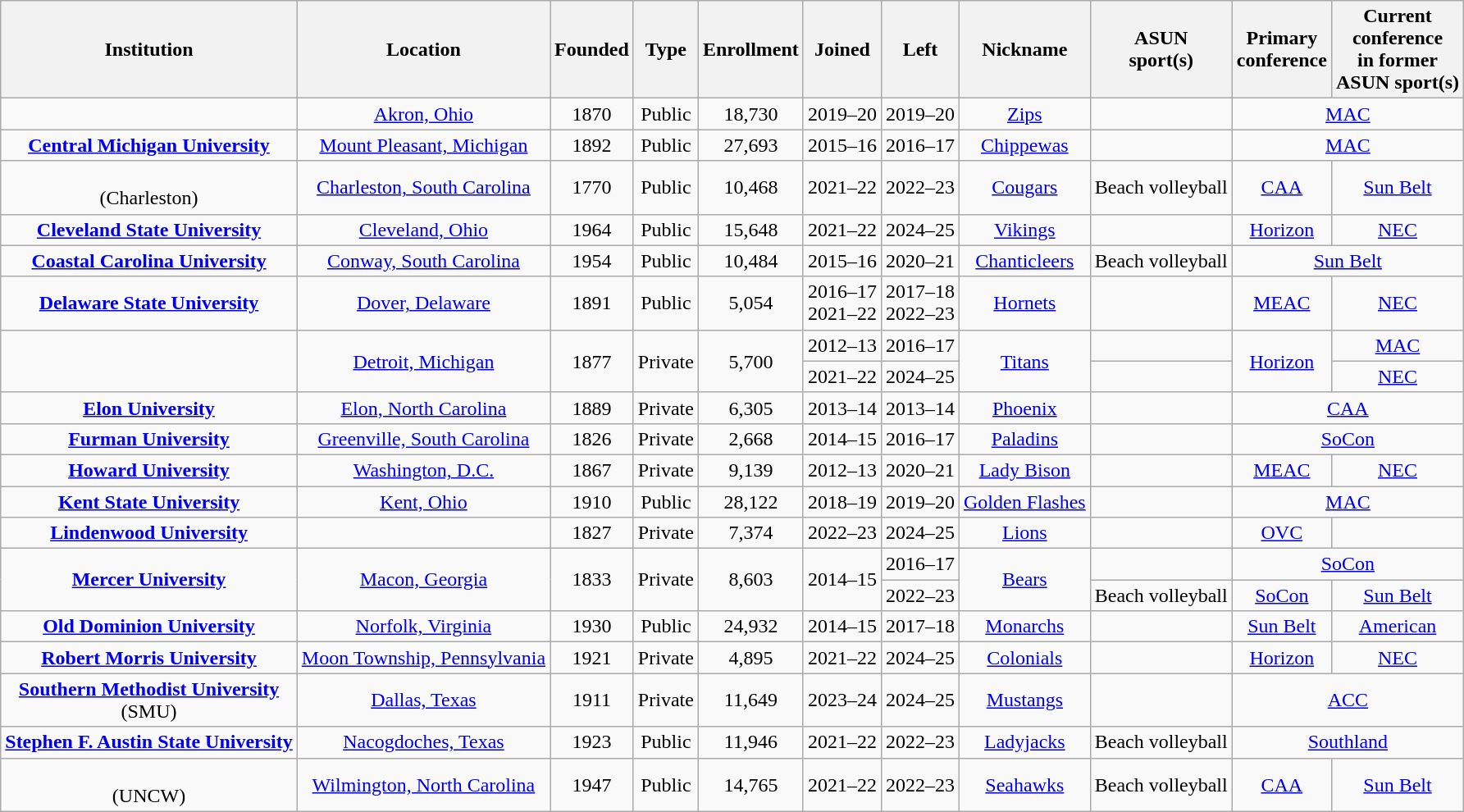<table class="wikitable sortable" style="text-align: center">
<tr>
<th>Institution</th>
<th>Location</th>
<th>Founded</th>
<th>Type</th>
<th>Enrollment</th>
<th>Joined</th>
<th>Left</th>
<th>Nickname</th>
<th>ASUN<br>sport(s)</th>
<th>Primary<br>conference</th>
<th>Current<br>conference<br>in former<br>ASUN sport(s)</th>
</tr>
<tr>
<td></td>
<td><a href='#'>Akron, Ohio</a></td>
<td>1870</td>
<td>Public</td>
<td>18,730</td>
<td>2019–20</td>
<td>2019–20</td>
<td><a href='#'>Zips</a></td>
<td></td>
<td colspan=2><a href='#'>MAC</a></td>
</tr>
<tr>
<td><strong><a href='#'>Central Michigan University</a></strong></td>
<td><a href='#'>Mount Pleasant, Michigan</a></td>
<td>1892</td>
<td>Public</td>
<td>27,693</td>
<td>2015–16</td>
<td>2016–17</td>
<td><a href='#'>Chippewas</a></td>
<td></td>
<td colspan=2><a href='#'>MAC</a></td>
</tr>
<tr>
<td><br>(Charleston)</td>
<td><a href='#'>Charleston, South Carolina</a></td>
<td>1770</td>
<td>Public</td>
<td>10,468</td>
<td>2021–22</td>
<td>2022–23</td>
<td><a href='#'>Cougars</a></td>
<td>Beach volleyball</td>
<td><a href='#'>CAA</a></td>
<td><a href='#'>Sun Belt</a></td>
</tr>
<tr>
<td><strong><a href='#'>Cleveland State University</a></strong></td>
<td><a href='#'>Cleveland, Ohio</a></td>
<td>1964</td>
<td>Public</td>
<td>15,648</td>
<td>2021–22</td>
<td>2024–25</td>
<td><a href='#'>Vikings</a></td>
<td></td>
<td><a href='#'>Horizon</a></td>
<td><a href='#'>NEC</a></td>
</tr>
<tr>
<td><strong><a href='#'>Coastal Carolina University</a></strong></td>
<td><a href='#'>Conway, South Carolina</a></td>
<td>1954</td>
<td>Public</td>
<td>10,484</td>
<td>2015–16</td>
<td>2020–21</td>
<td><a href='#'>Chanticleers</a></td>
<td>Beach volleyball</td>
<td colspan=2><a href='#'>Sun Belt</a></td>
</tr>
<tr>
<td><strong><a href='#'>Delaware State University</a></strong></td>
<td><a href='#'>Dover, Delaware</a></td>
<td>1891</td>
<td>Public<br></td>
<td>5,054</td>
<td>2016–17<br>2021–22</td>
<td>2017–18<br>2022–23</td>
<td><a href='#'>Hornets</a></td>
<td></td>
<td><a href='#'>MEAC</a></td>
<td><a href='#'>NEC</a></td>
</tr>
<tr>
<td rowspan=2></td>
<td rowspan=2><a href='#'>Detroit, Michigan</a></td>
<td rowspan=2>1877</td>
<td rowspan=2>Private</td>
<td rowspan=2>5,700</td>
<td>2012–13</td>
<td>2016–17</td>
<td rowspan=2><a href='#'>Titans</a></td>
<td></td>
<td rowspan=2><a href='#'>Horizon</a></td>
<td><a href='#'>MAC</a></td>
</tr>
<tr>
<td>2021–22</td>
<td>2024–25</td>
<td></td>
<td><a href='#'>NEC</a></td>
</tr>
<tr>
<td><strong><a href='#'>Elon University</a></strong></td>
<td><a href='#'>Elon, North Carolina</a></td>
<td>1889</td>
<td>Private</td>
<td>6,305</td>
<td>2013–14</td>
<td>2013–14</td>
<td><a href='#'>Phoenix</a></td>
<td></td>
<td colspan=2><a href='#'>CAA</a></td>
</tr>
<tr>
<td><strong><a href='#'>Furman University</a></strong></td>
<td><a href='#'>Greenville, South Carolina</a></td>
<td>1826</td>
<td>Private</td>
<td>2,668</td>
<td>2014–15</td>
<td>2016–17</td>
<td><a href='#'>Paladins</a></td>
<td></td>
<td colspan=2><a href='#'>SoCon</a></td>
</tr>
<tr>
<td><strong><a href='#'>Howard University</a></strong></td>
<td><a href='#'>Washington, D.C.</a></td>
<td>1867</td>
<td>Private</td>
<td>9,139</td>
<td>2012–13</td>
<td>2020–21</td>
<td><a href='#'>Lady Bison</a></td>
<td></td>
<td><a href='#'>MEAC</a></td>
<td><a href='#'>NEC</a></td>
</tr>
<tr>
<td><strong><a href='#'>Kent State University</a></strong></td>
<td><a href='#'>Kent, Ohio</a></td>
<td>1910</td>
<td>Public</td>
<td>28,122</td>
<td>2018–19</td>
<td>2019–20</td>
<td><a href='#'>Golden Flashes</a></td>
<td></td>
<td colspan=2><a href='#'>MAC</a></td>
</tr>
<tr>
<td><strong><a href='#'>Lindenwood University</a></strong></td>
<td></td>
<td>1827</td>
<td>Private</td>
<td>7,374</td>
<td>2022–23</td>
<td>2024–25</td>
<td><a href='#'>Lions</a></td>
<td></td>
<td><a href='#'>OVC</a></td>
<td></td>
</tr>
<tr>
<td rowspan=2><strong><a href='#'>Mercer University</a></strong></td>
<td rowspan=2><a href='#'>Macon, Georgia</a></td>
<td rowspan=2>1833</td>
<td rowspan=2>Private</td>
<td rowspan=2>8,603</td>
<td rowspan=2>2014–15</td>
<td>2016–17</td>
<td rowspan=2><a href='#'>Bears</a></td>
<td></td>
<td colspan=2><a href='#'>SoCon</a></td>
</tr>
<tr>
<td>2022–23</td>
<td>Beach volleyball</td>
<td><a href='#'>SoCon</a></td>
<td><a href='#'>Sun Belt</a></td>
</tr>
<tr>
<td><strong><a href='#'>Old Dominion University</a></strong></td>
<td><a href='#'>Norfolk, Virginia</a></td>
<td>1930</td>
<td>Public</td>
<td>24,932</td>
<td>2014–15</td>
<td>2017–18</td>
<td><a href='#'>Monarchs</a></td>
<td></td>
<td><a href='#'>Sun Belt</a></td>
<td><a href='#'>American</a></td>
</tr>
<tr>
<td><strong><a href='#'>Robert Morris University</a></strong></td>
<td><a href='#'>Moon Township, Pennsylvania</a></td>
<td>1921</td>
<td>Private</td>
<td>4,895</td>
<td>2021–22</td>
<td>2024–25</td>
<td><a href='#'>Colonials</a></td>
<td></td>
<td><a href='#'>Horizon</a></td>
<td><a href='#'>NEC</a></td>
</tr>
<tr>
<td><strong><a href='#'>Southern Methodist University</a></strong><br>(SMU)</td>
<td><a href='#'>Dallas, Texas</a></td>
<td>1911</td>
<td>Private</td>
<td>11,649</td>
<td>2023–24</td>
<td>2024–25</td>
<td><a href='#'>Mustangs</a></td>
<td></td>
<td colspan=2><a href='#'>ACC</a></td>
</tr>
<tr>
<td><strong><a href='#'>Stephen F. Austin State University</a></strong></td>
<td><a href='#'>Nacogdoches, Texas</a></td>
<td>1923</td>
<td>Public</td>
<td>11,946</td>
<td>2021–22</td>
<td>2022–23</td>
<td><a href='#'>Ladyjacks</a></td>
<td>Beach volleyball</td>
<td colspan=2><a href='#'>Southland</a></td>
</tr>
<tr>
<td><br>(UNCW)</td>
<td><a href='#'>Wilmington, North Carolina</a></td>
<td>1947</td>
<td>Public</td>
<td>14,765</td>
<td>2021–22</td>
<td>2022–23</td>
<td><a href='#'>Seahawks</a></td>
<td>Beach volleyball</td>
<td><a href='#'>CAA</a></td>
<td><a href='#'>Sun Belt</a></td>
</tr>
</table>
